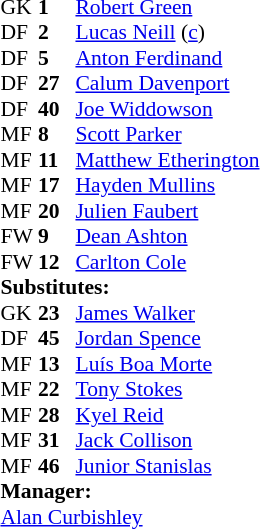<table cellspacing="0" cellpadding="0" style="font-size:90%; margin:0.2em auto;">
<tr>
<th width="25"></th>
<th width="25"></th>
</tr>
<tr>
<td>GK</td>
<td><strong>1</strong></td>
<td> <a href='#'>Robert Green</a></td>
</tr>
<tr>
<td>DF</td>
<td><strong>2</strong></td>
<td> <a href='#'>Lucas Neill</a> (<a href='#'>c</a>)</td>
</tr>
<tr>
<td>DF</td>
<td><strong>5</strong></td>
<td> <a href='#'>Anton Ferdinand</a></td>
</tr>
<tr>
<td>DF</td>
<td><strong>27</strong></td>
<td> <a href='#'>Calum Davenport</a></td>
</tr>
<tr>
<td>DF</td>
<td><strong>40</strong></td>
<td> <a href='#'>Joe Widdowson</a></td>
</tr>
<tr>
<td>MF</td>
<td><strong>8</strong></td>
<td> <a href='#'>Scott Parker</a></td>
<td></td>
</tr>
<tr>
<td>MF</td>
<td><strong>11</strong></td>
<td> <a href='#'>Matthew Etherington</a></td>
<td></td>
<td></td>
</tr>
<tr>
<td>MF</td>
<td><strong>17</strong></td>
<td> <a href='#'>Hayden Mullins</a></td>
<td></td>
<td></td>
</tr>
<tr>
<td>MF</td>
<td><strong>20</strong></td>
<td> <a href='#'>Julien Faubert</a></td>
<td></td>
<td></td>
</tr>
<tr>
<td>FW</td>
<td><strong>9</strong></td>
<td> <a href='#'>Dean Ashton</a></td>
<td></td>
<td></td>
</tr>
<tr>
<td>FW</td>
<td><strong>12</strong></td>
<td> <a href='#'>Carlton Cole</a></td>
<td></td>
<td></td>
</tr>
<tr>
<td colspan=3><strong>Substitutes:</strong></td>
</tr>
<tr>
<td>GK</td>
<td><strong>23</strong></td>
<td> <a href='#'>James Walker</a></td>
</tr>
<tr>
<td>DF</td>
<td><strong>45</strong></td>
<td> <a href='#'>Jordan Spence</a></td>
</tr>
<tr>
<td>MF</td>
<td><strong>13</strong></td>
<td> <a href='#'>Luís Boa Morte</a></td>
<td></td>
<td></td>
</tr>
<tr>
<td>MF</td>
<td><strong>22</strong></td>
<td> <a href='#'>Tony Stokes</a></td>
<td></td>
<td></td>
</tr>
<tr>
<td>MF</td>
<td><strong>28</strong></td>
<td> <a href='#'>Kyel Reid</a></td>
<td></td>
<td></td>
</tr>
<tr>
<td>MF</td>
<td><strong>31</strong></td>
<td> <a href='#'>Jack Collison</a></td>
<td></td>
<td></td>
</tr>
<tr>
<td>MF</td>
<td><strong>46</strong></td>
<td> <a href='#'>Junior Stanislas</a></td>
<td></td>
<td></td>
</tr>
<tr>
<td colspan=3><strong>Manager:</strong></td>
</tr>
<tr>
<td colspan=4> <a href='#'>Alan Curbishley</a></td>
</tr>
</table>
